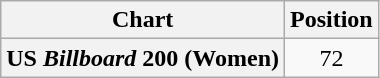<table class="wikitable plainrowheaders" style="text-align:center">
<tr>
<th scope="col">Chart</th>
<th scope="col">Position</th>
</tr>
<tr>
<th scope="row">US <em>Billboard</em> 200 (Women)</th>
<td>72</td>
</tr>
</table>
